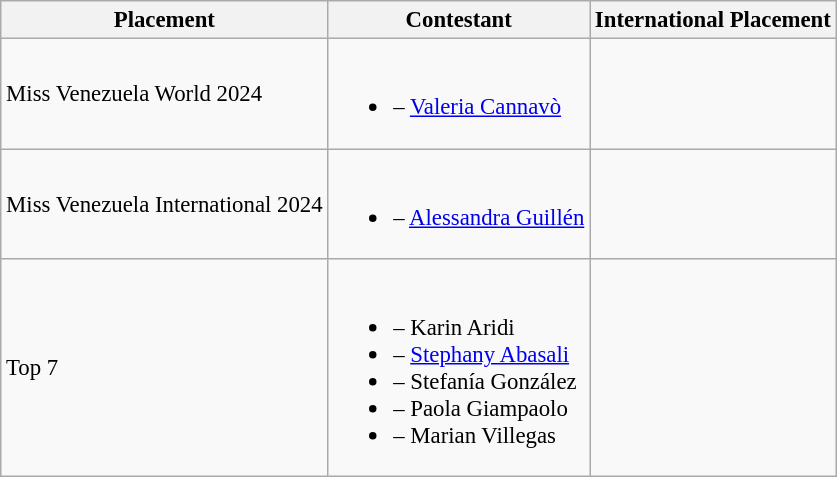<table class="wikitable sortable" style="font-size:95%;">
<tr>
<th>Placement</th>
<th>Contestant</th>
<th>International Placement</th>
</tr>
<tr>
<td>Miss Venezuela World 2024</td>
<td><br><ul><li> – <a href='#'>Valeria Cannavò</a></li></ul></td>
<td></td>
</tr>
<tr>
<td>Miss Venezuela International 2024</td>
<td><br><ul><li> – <a href='#'>Alessandra Guillén</a></li></ul></td>
<td></td>
</tr>
<tr>
<td>Top 7</td>
<td><br><ul><li> – Karin Aridi</li><li> – <a href='#'>Stephany Abasali</a></li><li> – Stefanía González</li><li> – Paola Giampaolo</li><li> – Marian Villegas</li></ul></td>
</tr>
</table>
